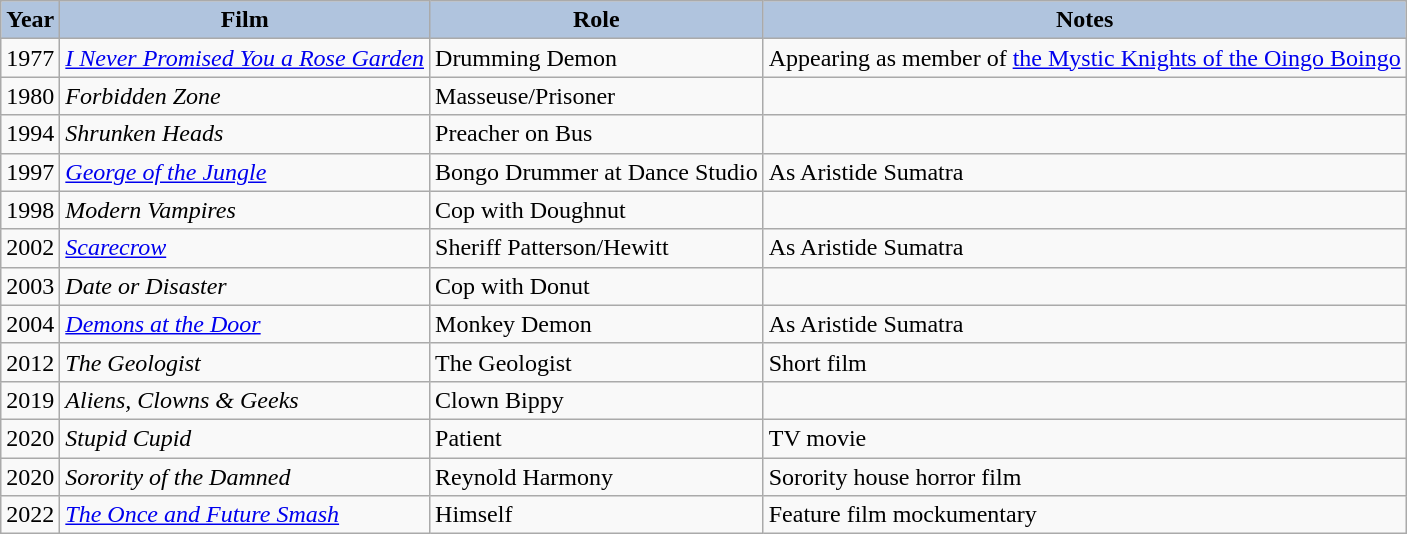<table class="wikitable">
<tr align="center">
<th style="background:#B0C4DE;">Year</th>
<th style="background:#B0C4DE;">Film</th>
<th style="background:#B0C4DE;">Role</th>
<th style="background:#B0C4DE;">Notes</th>
</tr>
<tr>
<td>1977</td>
<td><em><a href='#'>I Never Promised You a Rose Garden</a></em></td>
<td>Drumming Demon</td>
<td>Appearing as member of <a href='#'>the Mystic Knights of the Oingo Boingo</a></td>
</tr>
<tr>
<td>1980</td>
<td><em>Forbidden Zone</em></td>
<td>Masseuse/Prisoner</td>
<td></td>
</tr>
<tr>
<td>1994</td>
<td><em>Shrunken Heads</em></td>
<td>Preacher on Bus</td>
</tr>
<tr>
<td>1997</td>
<td><em><a href='#'>George of the Jungle</a></em></td>
<td>Bongo Drummer at Dance Studio</td>
<td>As Aristide Sumatra</td>
</tr>
<tr>
<td>1998</td>
<td><em>Modern Vampires</em></td>
<td>Cop with Doughnut</td>
<td></td>
</tr>
<tr>
<td>2002</td>
<td><em><a href='#'>Scarecrow</a></em></td>
<td>Sheriff Patterson/Hewitt</td>
<td>As Aristide Sumatra</td>
</tr>
<tr>
<td>2003</td>
<td><em>Date or Disaster</em></td>
<td>Cop with Donut</td>
</tr>
<tr>
<td>2004</td>
<td><em><a href='#'>Demons at the Door</a></em></td>
<td>Monkey Demon</td>
<td>As Aristide Sumatra</td>
</tr>
<tr>
<td>2012</td>
<td><em>The Geologist</em></td>
<td>The Geologist</td>
<td>Short film</td>
</tr>
<tr>
<td>2019</td>
<td><em>Aliens, Clowns & Geeks</em></td>
<td>Clown Bippy</td>
<td></td>
</tr>
<tr>
<td>2020</td>
<td><em>Stupid Cupid</em></td>
<td>Patient</td>
<td>TV movie</td>
</tr>
<tr>
<td>2020</td>
<td><em>Sorority of the Damned</em></td>
<td>Reynold Harmony</td>
<td>Sorority house horror film</td>
</tr>
<tr>
<td>2022</td>
<td><em><a href='#'>The Once and Future Smash</a></em></td>
<td>Himself</td>
<td>Feature film mockumentary</td>
</tr>
</table>
